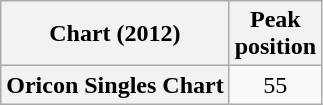<table class="wikitable plainrowheaders sortable" style="text-align:center;" border="1">
<tr>
<th scope="col">Chart (2012)</th>
<th scope="col">Peak<br>position</th>
</tr>
<tr>
<th scope="row">Oricon Singles Chart</th>
<td>55</td>
</tr>
</table>
